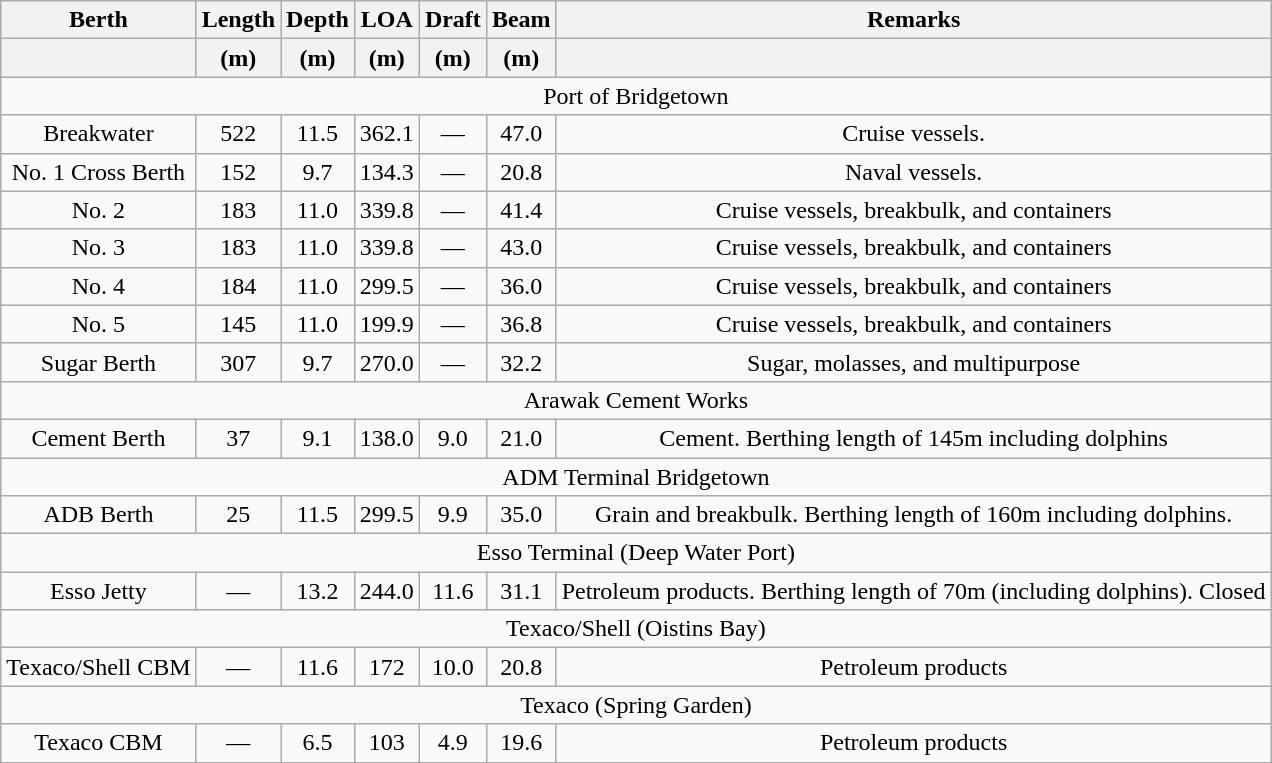<table class="wikitable" style="text-align: center;">
<tr>
<th>Berth</th>
<th>Length</th>
<th>Depth</th>
<th>LOA</th>
<th>Draft</th>
<th>Beam</th>
<th>Remarks</th>
</tr>
<tr>
<th></th>
<th>(m)</th>
<th>(m)</th>
<th>(m)</th>
<th>(m)</th>
<th>(m)</th>
<th></th>
</tr>
<tr>
<td colspan="7">Port of Bridgetown</td>
</tr>
<tr>
<td>Breakwater</td>
<td>522</td>
<td>11.5</td>
<td>362.1</td>
<td>—</td>
<td>47.0</td>
<td>Cruise vessels.</td>
</tr>
<tr>
<td>No. 1 Cross Berth</td>
<td>152</td>
<td>9.7</td>
<td>134.3</td>
<td>—</td>
<td>20.8</td>
<td>Naval vessels.</td>
</tr>
<tr>
<td>No. 2</td>
<td>183</td>
<td>11.0</td>
<td>339.8</td>
<td>—</td>
<td>41.4</td>
<td>Cruise vessels, breakbulk, and containers</td>
</tr>
<tr>
<td>No. 3</td>
<td>183</td>
<td>11.0</td>
<td>339.8</td>
<td>—</td>
<td>43.0</td>
<td>Cruise vessels, breakbulk, and containers</td>
</tr>
<tr>
<td>No. 4</td>
<td>184</td>
<td>11.0</td>
<td>299.5</td>
<td>—</td>
<td>36.0</td>
<td>Cruise vessels, breakbulk, and containers</td>
</tr>
<tr>
<td>No. 5</td>
<td>145</td>
<td>11.0</td>
<td>199.9</td>
<td>—</td>
<td>36.8</td>
<td>Cruise vessels, breakbulk, and containers</td>
</tr>
<tr>
<td>Sugar Berth</td>
<td>307</td>
<td>9.7</td>
<td>270.0</td>
<td>—</td>
<td>32.2</td>
<td>Sugar, molasses, and multipurpose</td>
</tr>
<tr>
<td colspan="7">Arawak Cement Works</td>
</tr>
<tr>
<td>Cement Berth</td>
<td>37</td>
<td>9.1</td>
<td>138.0</td>
<td>9.0</td>
<td>21.0</td>
<td>Cement. Berthing length of 145m including dolphins</td>
</tr>
<tr>
<td colspan="7">ADM Terminal Bridgetown</td>
</tr>
<tr>
<td>ADB Berth</td>
<td>25</td>
<td>11.5</td>
<td>299.5</td>
<td>9.9</td>
<td>35.0</td>
<td>Grain and breakbulk. Berthing length of 160m including dolphins.</td>
</tr>
<tr>
<td colspan="7">Esso Terminal (Deep Water Port)</td>
</tr>
<tr>
<td>Esso Jetty</td>
<td>—</td>
<td>13.2</td>
<td>244.0</td>
<td>11.6</td>
<td>31.1</td>
<td>Petroleum products. Berthing length of 70m (including dolphins). Closed</td>
</tr>
<tr>
<td colspan="7">Texaco/Shell (Oistins Bay)</td>
</tr>
<tr>
<td>Texaco/Shell CBM</td>
<td>—</td>
<td>11.6</td>
<td>172</td>
<td>10.0</td>
<td>20.8</td>
<td>Petroleum products</td>
</tr>
<tr>
<td colspan="7">Texaco (Spring Garden)</td>
</tr>
<tr>
<td>Texaco CBM</td>
<td>—</td>
<td>6.5</td>
<td>103</td>
<td>4.9</td>
<td>19.6</td>
<td>Petroleum products</td>
</tr>
</table>
